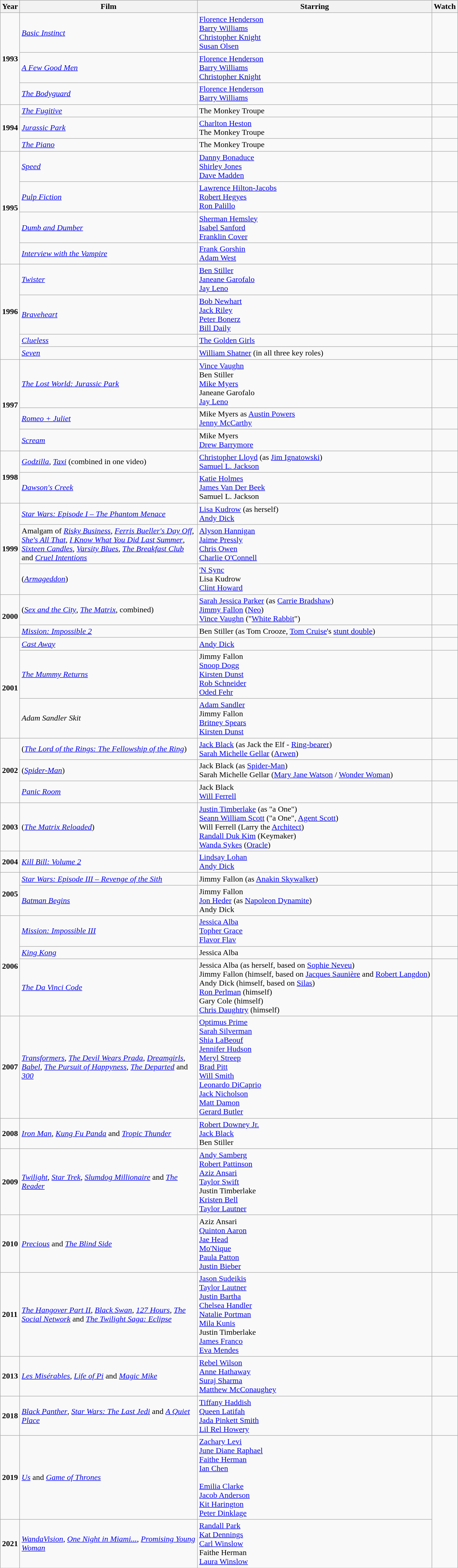<table class="wikitable">
<tr>
<th>Year</th>
<th width=350>Film</th>
<th>Starring</th>
<th>Watch</th>
</tr>
<tr>
<td rowspan="3"><strong>1993</strong></td>
<td><em><a href='#'>Basic Instinct</a></em></td>
<td><a href='#'>Florence Henderson</a> <br><a href='#'>Barry Williams</a> <br><a href='#'>Christopher Knight</a> <br> <a href='#'>Susan Olsen</a></td>
<td></td>
</tr>
<tr>
<td><em><a href='#'>A Few Good Men</a></em></td>
<td><a href='#'>Florence Henderson</a> <br><a href='#'>Barry Williams</a> <br><a href='#'>Christopher Knight</a></td>
<td></td>
</tr>
<tr>
<td><em><a href='#'>The Bodyguard</a></em></td>
<td><a href='#'>Florence Henderson</a> <br><a href='#'>Barry Williams</a></td>
<td></td>
</tr>
<tr>
<td rowspan="3"><strong>1994</strong></td>
<td><em><a href='#'>The Fugitive</a></em></td>
<td>The Monkey Troupe</td>
<td></td>
</tr>
<tr>
<td><em><a href='#'>Jurassic Park</a></em></td>
<td><a href='#'>Charlton Heston</a> <br>The Monkey Troupe</td>
<td></td>
</tr>
<tr>
<td><em><a href='#'>The Piano</a></em></td>
<td>The Monkey Troupe</td>
<td></td>
</tr>
<tr>
<td rowspan="4"><strong>1995</strong></td>
<td><em><a href='#'>Speed</a></em></td>
<td><a href='#'>Danny Bonaduce</a> <br><a href='#'>Shirley Jones</a> <br><a href='#'>Dave Madden</a></td>
<td></td>
</tr>
<tr>
<td><em><a href='#'>Pulp Fiction</a></em></td>
<td><a href='#'>Lawrence Hilton-Jacobs</a> <br><a href='#'>Robert Hegyes</a> <br><a href='#'>Ron Palillo</a></td>
<td></td>
</tr>
<tr>
<td><em><a href='#'>Dumb and Dumber</a></em></td>
<td><a href='#'>Sherman Hemsley</a> <br><a href='#'>Isabel Sanford</a> <br><a href='#'>Franklin Cover</a></td>
<td></td>
</tr>
<tr>
<td><em><a href='#'>Interview with the Vampire</a></em></td>
<td><a href='#'>Frank Gorshin</a> <br><a href='#'>Adam West</a></td>
<td></td>
</tr>
<tr>
<td rowspan="4"><strong>1996</strong></td>
<td><em><a href='#'>Twister</a></em></td>
<td><a href='#'>Ben Stiller</a> <br><a href='#'>Janeane Garofalo</a> <br><a href='#'>Jay Leno</a></td>
<td></td>
</tr>
<tr>
<td><em><a href='#'>Braveheart</a></em></td>
<td><a href='#'>Bob Newhart</a><br><a href='#'>Jack Riley</a><br><a href='#'>Peter Bonerz</a><br><a href='#'>Bill Daily</a></td>
<td></td>
</tr>
<tr>
<td><em><a href='#'>Clueless</a></em></td>
<td><a href='#'>The Golden Girls</a></td>
<td></td>
</tr>
<tr>
<td><em><a href='#'>Seven</a></em></td>
<td><a href='#'>William Shatner</a> (in all three key roles)</td>
<td></td>
</tr>
<tr>
<td rowspan="3"><strong>1997</strong></td>
<td><em><a href='#'>The Lost World: Jurassic Park</a></em></td>
<td><a href='#'>Vince Vaughn</a> <br>Ben Stiller <br><a href='#'>Mike Myers</a> <br>Janeane Garofalo <br> <a href='#'>Jay Leno</a></td>
<td></td>
</tr>
<tr>
<td><em><a href='#'>Romeo + Juliet</a></em></td>
<td>Mike Myers as <a href='#'>Austin Powers</a> <br> <a href='#'>Jenny McCarthy</a></td>
<td></td>
</tr>
<tr>
<td><em><a href='#'>Scream</a></em></td>
<td>Mike Myers <br><a href='#'>Drew Barrymore</a></td>
<td></td>
</tr>
<tr>
<td rowspan="2"><strong>1998</strong></td>
<td><em><a href='#'>Godzilla</a></em>, <em><a href='#'>Taxi</a></em> (combined in one video)</td>
<td><a href='#'>Christopher Lloyd</a> (as <a href='#'>Jim Ignatowski</a>) <br><a href='#'>Samuel L. Jackson</a></td>
<td></td>
</tr>
<tr>
<td><em><a href='#'>Dawson's Creek</a></em></td>
<td><a href='#'>Katie Holmes</a> <br><a href='#'>James Van Der Beek</a> <br>Samuel L. Jackson</td>
<td></td>
</tr>
<tr>
<td rowspan="3"><strong>1999</strong></td>
<td><em><a href='#'>Star Wars: Episode I – The Phantom Menace</a></em></td>
<td><a href='#'>Lisa Kudrow</a> (as herself) <br><a href='#'>Andy Dick</a></td>
<td></td>
</tr>
<tr>
<td>Amalgam of <em><a href='#'>Risky Business</a></em>, <em><a href='#'>Ferris Bueller's Day Off</a></em>, <em><a href='#'>She's All That</a></em>, <em><a href='#'>I Know What You Did Last Summer</a></em>, <em><a href='#'>Sixteen Candles</a></em>, <em><a href='#'>Varsity Blues</a></em>, <em><a href='#'>The Breakfast Club</a></em> and <em><a href='#'>Cruel Intentions</a></em></td>
<td><a href='#'>Alyson Hannigan</a> <br> <a href='#'>Jaime Pressly</a> <br> <a href='#'>Chris Owen</a> <br> <a href='#'>Charlie O'Connell</a></td>
<td></td>
</tr>
<tr>
<td><em></em> (<em><a href='#'>Armageddon</a></em>)</td>
<td><a href='#'>'N Sync</a> <br>Lisa Kudrow <br><a href='#'>Clint Howard</a></td>
<td><br></td>
</tr>
<tr>
<td rowspan="2"><strong>2000</strong></td>
<td><em></em> (<em><a href='#'>Sex and the City</a></em>, <em><a href='#'>The Matrix</a></em>, combined)</td>
<td><a href='#'>Sarah Jessica Parker</a> (as <a href='#'>Carrie Bradshaw</a>) <br><a href='#'>Jimmy Fallon</a> (<a href='#'>Neo</a>) <br><a href='#'>Vince Vaughn</a> ("<a href='#'>White Rabbit</a>")</td>
<td></td>
</tr>
<tr>
<td><em><a href='#'>Mission: Impossible 2</a></em></td>
<td>Ben Stiller (as Tom Crooze, <a href='#'>Tom Cruise</a>'s <a href='#'>stunt double</a>)</td>
<td></td>
</tr>
<tr>
<td rowspan="3"><strong>2001</strong></td>
<td><em><a href='#'>Cast Away</a></em></td>
<td><a href='#'>Andy Dick</a></td>
<td></td>
</tr>
<tr>
<td><em><a href='#'>The Mummy Returns</a></em></td>
<td> Jimmy Fallon <br> <a href='#'>Snoop Dogg</a> <br> <a href='#'>Kirsten Dunst</a> <br> <a href='#'>Rob Schneider</a> <br> <a href='#'>Oded Fehr</a> </td>
<td></td>
</tr>
<tr>
<td><em>Adam Sandler Skit</em></td>
<td> <a href='#'>Adam Sandler</a> <br> Jimmy Fallon <br> <a href='#'>Britney Spears</a> <br> <a href='#'>Kirsten Dunst</a> </td>
<td></td>
</tr>
<tr>
<td rowspan="3"><strong>2002</strong></td>
<td><em></em> (<em><a href='#'>The Lord of the Rings: The Fellowship of the Ring</a></em>)</td>
<td><a href='#'>Jack Black</a> (as Jack the Elf - <a href='#'>Ring-bearer</a>)<br><a href='#'>Sarah Michelle Gellar</a> (<a href='#'>Arwen</a>)</td>
<td></td>
</tr>
<tr>
<td><em></em> (<em><a href='#'>Spider-Man</a></em>)</td>
<td>Jack Black (as <a href='#'>Spider-Man</a>) <br> Sarah Michelle Gellar (<a href='#'>Mary Jane Watson</a> / <a href='#'>Wonder Woman</a>)</td>
<td></td>
</tr>
<tr>
<td><em><a href='#'>Panic Room</a></em></td>
<td>Jack Black <br><a href='#'>Will Ferrell</a></td>
<td></td>
</tr>
<tr>
<td><strong>2003</strong></td>
<td><em></em> (<em><a href='#'>The Matrix Reloaded</a></em>)</td>
<td><a href='#'>Justin Timberlake</a> (as "a One") <br><a href='#'>Seann William Scott</a> ("a One", <a href='#'>Agent Scott</a>) <br>Will Ferrell (Larry the <a href='#'>Architect</a>) <br><a href='#'>Randall Duk Kim</a> (Keymaker) <br><a href='#'>Wanda Sykes</a> (<a href='#'>Oracle</a>)</td>
<td></td>
</tr>
<tr>
<td><strong>2004</strong></td>
<td><em><a href='#'>Kill Bill:<!-- The official website shows a colon in the title. See here: http://www.miramax.com/movie/kill-bill-volume-2/ --> Volume 2</a></em></td>
<td><a href='#'>Lindsay Lohan</a> <br> <a href='#'>Andy Dick</a></td>
<td></td>
</tr>
<tr>
<td rowspan="2"><strong>2005</strong></td>
<td><em><a href='#'>Star Wars: Episode III – Revenge of the Sith</a></em></td>
<td>Jimmy Fallon (as <a href='#'>Anakin Skywalker</a>)</td>
<td></td>
</tr>
<tr>
<td><em><a href='#'>Batman Begins</a></em></td>
<td>Jimmy Fallon <br><a href='#'>Jon Heder</a> (as <a href='#'>Napoleon Dynamite</a>) <br>Andy Dick</td>
<td></td>
</tr>
<tr>
<td rowspan="3"><strong>2006</strong></td>
<td><em><a href='#'>Mission: Impossible III</a></em></td>
<td><a href='#'>Jessica Alba</a> <br><a href='#'>Topher Grace</a> <br><a href='#'>Flavor Flav</a></td>
<td></td>
</tr>
<tr>
<td><em><a href='#'>King Kong</a></em></td>
<td>Jessica Alba</td>
<td></td>
</tr>
<tr>
<td><em><a href='#'>The Da Vinci Code</a></em></td>
<td>Jessica Alba (as herself, based on <a href='#'>Sophie Neveu</a>) <br>Jimmy Fallon (himself, based on <a href='#'>Jacques Saunière</a> and <a href='#'>Robert Langdon</a>) <br>Andy Dick (himself, based on <a href='#'>Silas</a>) <br><a href='#'>Ron Perlman</a> (himself) <br>Gary Cole (himself) <br> <a href='#'>Chris Daughtry</a> (himself)</td>
<td></td>
</tr>
<tr>
<td><strong>2007</strong></td>
<td><em><a href='#'>Transformers</a></em>, <em><a href='#'>The Devil Wears Prada</a></em>, <em><a href='#'>Dreamgirls</a></em>, <em><a href='#'>Babel</a></em>, <em><a href='#'>The Pursuit of Happyness</a></em>, <em><a href='#'>The Departed</a></em> and <em><a href='#'>300</a></em></td>
<td> <a href='#'>Optimus Prime</a> <br><a href='#'>Sarah Silverman</a> <br><a href='#'>Shia LaBeouf</a> <br><a href='#'>Jennifer Hudson</a> <br><a href='#'>Meryl Streep</a> <br><a href='#'>Brad Pitt</a> <br><a href='#'>Will Smith</a> <br><a href='#'>Leonardo DiCaprio</a> <br><a href='#'>Jack Nicholson</a> <br><a href='#'>Matt Damon</a> <br><a href='#'>Gerard Butler</a></td>
<td></td>
</tr>
<tr>
<td><strong>2008</strong></td>
<td><em><a href='#'>Iron Man</a></em>, <em><a href='#'>Kung Fu Panda</a></em> and <em><a href='#'>Tropic Thunder</a></em></td>
<td><a href='#'>Robert Downey Jr.</a> <br><a href='#'>Jack Black</a> <br>Ben Stiller</td>
<td></td>
</tr>
<tr>
<td><strong>2009</strong></td>
<td><em><a href='#'>Twilight</a></em>, <em><a href='#'>Star Trek</a></em>, <em><a href='#'>Slumdog Millionaire</a></em> and <em><a href='#'>The Reader</a></em></td>
<td><a href='#'>Andy Samberg</a> <br><a href='#'>Robert Pattinson</a><br><a href='#'>Aziz Ansari</a><br><a href='#'>Taylor Swift</a><br>Justin Timberlake<br> <a href='#'>Kristen Bell</a> <br><a href='#'>Taylor Lautner</a><br></td>
<td></td>
</tr>
<tr>
<td><strong>2010</strong></td>
<td><em><a href='#'>Precious</a></em> and <em><a href='#'>The Blind Side</a></em></td>
<td>Aziz Ansari <br><a href='#'>Quinton Aaron</a> <br><a href='#'>Jae Head</a><br><a href='#'>Mo'Nique</a> <br><a href='#'>Paula Patton</a> <br><a href='#'>Justin Bieber</a><br></td>
<td></td>
</tr>
<tr>
<td><strong>2011</strong></td>
<td><em><a href='#'>The Hangover Part II</a></em>, <em><a href='#'>Black Swan</a></em>, <em><a href='#'>127 Hours</a></em>, <em><a href='#'>The Social Network</a></em> and <em><a href='#'>The Twilight Saga: Eclipse</a></em></td>
<td><a href='#'>Jason Sudeikis</a> <br><a href='#'>Taylor Lautner</a> <br><a href='#'>Justin Bartha</a><br><a href='#'>Chelsea Handler</a> <br><a href='#'>Natalie Portman</a> <br><a href='#'>Mila Kunis</a> <br>Justin Timberlake <br><a href='#'>James Franco</a> <br><a href='#'>Eva Mendes</a><br></td>
<td></td>
</tr>
<tr>
<td><strong>2013</strong></td>
<td><em><a href='#'>Les Misérables</a></em>, <em><a href='#'>Life of Pi</a></em> and <em><a href='#'>Magic Mike</a></em></td>
<td><a href='#'>Rebel Wilson</a> <br><a href='#'>Anne Hathaway</a> <br><a href='#'>Suraj Sharma</a> <br><a href='#'>Matthew McConaughey</a></td>
<td></td>
</tr>
<tr>
<td><strong>2018</strong></td>
<td><em><a href='#'>Black Panther</a></em>, <em><a href='#'>Star Wars: The Last Jedi</a></em> and <em><a href='#'>A Quiet Place</a></em></td>
<td><a href='#'>Tiffany Haddish</a> <br><a href='#'>Queen Latifah</a> <br><a href='#'>Jada Pinkett Smith</a> <br><a href='#'>Lil Rel Howery</a></td>
<td></td>
</tr>
<tr>
<td><strong>2019</strong></td>
<td><em><a href='#'>Us</a></em> and <em><a href='#'>Game of Thrones</a></em></td>
<td><a href='#'>Zachary Levi</a> <br><a href='#'>June Diane Raphael</a> <br><a href='#'>Faithe Herman</a> <br><a href='#'>Ian Chen</a> <br><br><a href='#'>Emilia Clarke</a> <br><a href='#'>Jacob Anderson</a> <br><a href='#'>Kit Harington</a> <br><a href='#'>Peter Dinklage</a> <br></td>
</tr>
<tr>
<td><strong>2021</strong></td>
<td><em><a href='#'>WandaVision</a></em>, <em><a href='#'>One Night in Miami...</a></em>, <em><a href='#'>Promising Young Woman</a></em></td>
<td><a href='#'>Randall Park</a> <br> <a href='#'>Kat Dennings</a> <br> <a href='#'>Carl Winslow</a> <br>Faithe Herman <br><a href='#'>Laura Winslow</a> <br></td>
</tr>
</table>
